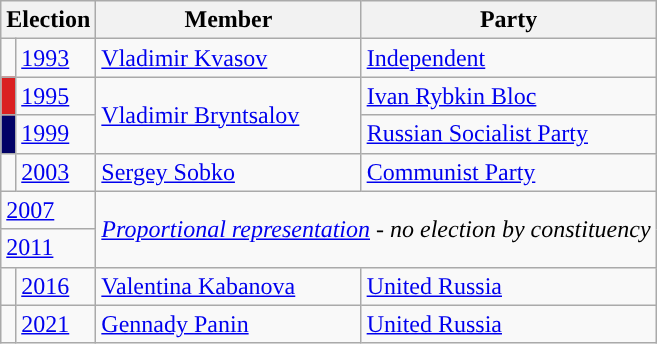<table class="wikitable">
<tr>
<th colspan="2">Election</th>
<th>Member</th>
<th>Party</th>
</tr>
<tr>
<td style="background-color:"></td>
<td><a href='#'>1993</a></td>
<td><a href='#'>Vladimir Kvasov</a></td>
<td><a href='#'>Independent</a></td>
</tr>
<tr>
<td style="background-color:#DA2021"></td>
<td><a href='#'>1995</a></td>
<td rowspan=2><a href='#'>Vladimir Bryntsalov</a></td>
<td><a href='#'>Ivan Rybkin Bloc</a></td>
</tr>
<tr>
<td style="background-color:#020266"></td>
<td><a href='#'>1999</a></td>
<td><a href='#'>Russian Socialist Party</a></td>
</tr>
<tr>
<td style="background-color:"></td>
<td><a href='#'>2003</a></td>
<td><a href='#'>Sergey Sobko</a></td>
<td><a href='#'>Communist Party</a></td>
</tr>
<tr>
<td colspan=2><a href='#'>2007</a></td>
<td colspan=2 rowspan=2><em><a href='#'>Proportional representation</a> - no election by constituency</em></td>
</tr>
<tr>
<td colspan=2><a href='#'>2011</a></td>
</tr>
<tr>
<td style="background-color:"></td>
<td><a href='#'>2016</a></td>
<td><a href='#'>Valentina Kabanova</a></td>
<td><a href='#'>United Russia</a></td>
</tr>
<tr>
<td style="background-color:"></td>
<td><a href='#'>2021</a></td>
<td><a href='#'>Gennady Panin</a></td>
<td><a href='#'>United Russia</a></td>
</tr>
</table>
